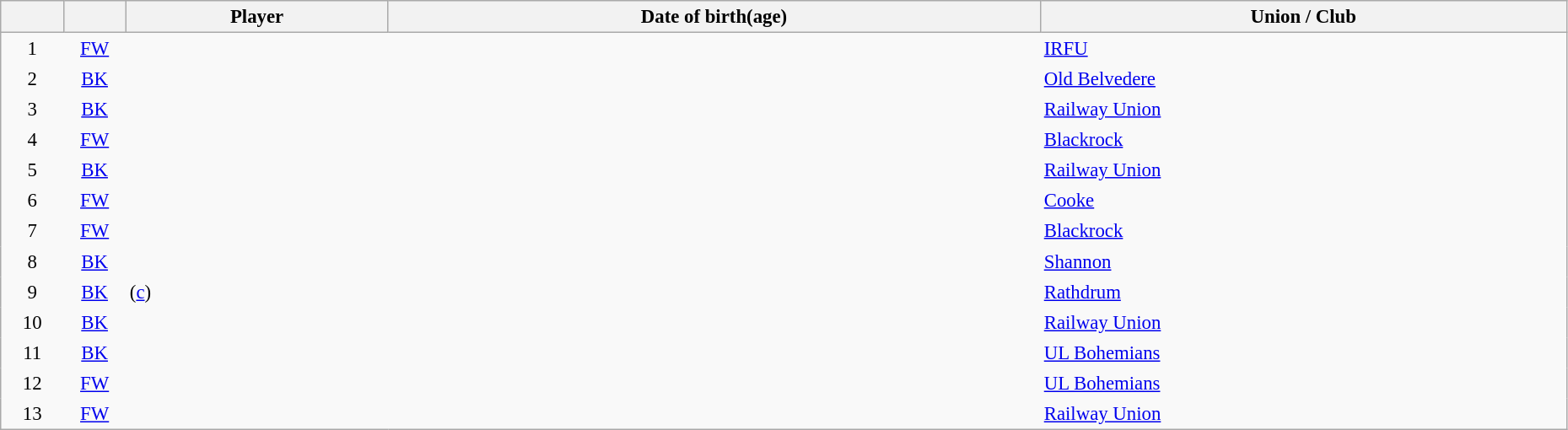<table class="sortable wikitable plainrowheaders" style="font-size:95%; width: 98%">
<tr>
<th scope="col" style="width:4%"></th>
<th scope="col" style="width:4%"></th>
<th scope="col">Player</th>
<th scope="col">Date of birth(age)</th>
<th scope="col">Union / Club</th>
</tr>
<tr>
<td style="text-align:center; border:0">1</td>
<td style="text-align:center; border:0"><a href='#'>FW</a></td>
<td style="text-align:left; border:0"></td>
<td style="text-align:left; border:0"></td>
<td style="text-align:left; border:0"> <a href='#'>IRFU</a></td>
</tr>
<tr>
<td style="text-align:center; border:0">2</td>
<td style="text-align:center; border:0"><a href='#'>BK</a></td>
<td style="text-align:left; border:0"></td>
<td style="text-align:left; border:0"></td>
<td style="text-align:left; border:0"> <a href='#'>Old Belvedere</a></td>
</tr>
<tr>
<td style="text-align:center; border:0">3</td>
<td style="text-align:center; border:0"><a href='#'>BK</a></td>
<td style="text-align:left; border:0"></td>
<td style="text-align:left; border:0"></td>
<td style="text-align:left; border:0"> <a href='#'>Railway Union</a></td>
</tr>
<tr>
<td style="text-align:center; border:0">4</td>
<td style="text-align:center; border:0"><a href='#'>FW</a></td>
<td style="text-align:left; border:0"></td>
<td style="text-align:left; border:0"></td>
<td style="text-align:left; border:0"> <a href='#'>Blackrock</a></td>
</tr>
<tr>
<td style="text-align:center; border:0">5</td>
<td style="text-align:center; border:0"><a href='#'>BK</a></td>
<td style="text-align:left; border:0"></td>
<td style="text-align:left; border:0"></td>
<td style="text-align:left; border:0"> <a href='#'>Railway Union</a></td>
</tr>
<tr>
<td style="text-align:center; border:0">6</td>
<td style="text-align:center; border:0"><a href='#'>FW</a></td>
<td style="text-align:left; border:0"></td>
<td style="text-align:left; border:0"></td>
<td style="text-align:left; border:0"> <a href='#'>Cooke</a></td>
</tr>
<tr>
<td style="text-align:center; border:0">7</td>
<td style="text-align:center; border:0"><a href='#'>FW</a></td>
<td style="text-align:left; border:0"></td>
<td style="text-align:left; border:0"></td>
<td style="text-align:left; border:0"> <a href='#'>Blackrock</a></td>
</tr>
<tr>
<td style="text-align:center; border:0">8</td>
<td style="text-align:center; border:0"><a href='#'>BK</a></td>
<td style="text-align:left; border:0"></td>
<td style="text-align:left; border:0"></td>
<td style="text-align:left; border:0"> <a href='#'>Shannon</a></td>
</tr>
<tr>
<td style="text-align:center; border:0">9</td>
<td style="text-align:center; border:0"><a href='#'>BK</a></td>
<td style="text-align:left; border:0"> (<a href='#'>c</a>)</td>
<td style="text-align:left; border:0"></td>
<td style="text-align:left; border:0"> <a href='#'>Rathdrum</a></td>
</tr>
<tr>
<td style="text-align:center; border:0">10</td>
<td style="text-align:center; border:0"><a href='#'>BK</a></td>
<td style="text-align:left; border:0"></td>
<td style="text-align:left; border:0"></td>
<td style="text-align:left; border:0"> <a href='#'>Railway Union</a></td>
</tr>
<tr>
<td style="text-align:center; border:0">11</td>
<td style="text-align:center; border:0"><a href='#'>BK</a></td>
<td style="text-align:left; border:0"></td>
<td style="text-align:left; border:0"></td>
<td style="text-align:left; border:0"> <a href='#'>UL Bohemians</a></td>
</tr>
<tr>
<td style="text-align:center; border:0">12</td>
<td style="text-align:center; border:0"><a href='#'>FW</a></td>
<td style="text-align:left; border:0"></td>
<td style="text-align:left; border:0"></td>
<td style="text-align:left; border:0"> <a href='#'>UL Bohemians</a></td>
</tr>
<tr>
<td style="text-align:center; border:0">13</td>
<td style="text-align:center; border:0"><a href='#'>FW</a></td>
<td style="text-align:left; border:0"></td>
<td style="text-align:left; border:0"></td>
<td style="text-align:left; border:0"> <a href='#'>Railway Union</a></td>
</tr>
</table>
